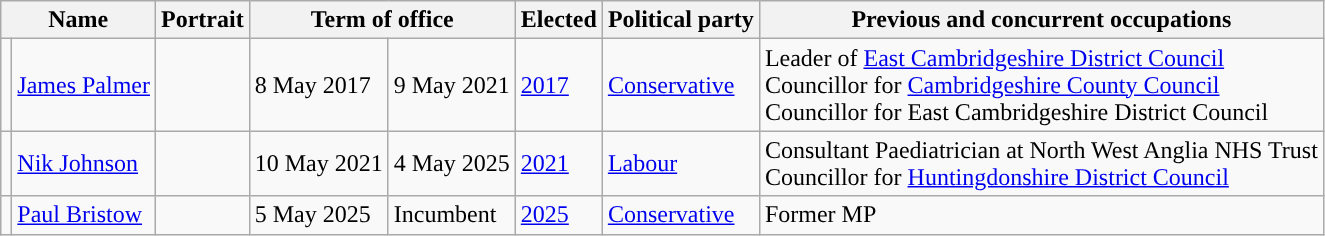<table class="wikitable">
<tr>
<th colspan=2>Name</th>
<th>Portrait</th>
<th colspan=2>Term of office</th>
<th>Elected</th>
<th>Political party</th>
<th>Previous and concurrent occupations</th>
</tr>
<tr>
<td style="background-color: "></td>
<td><a href='#'>James Palmer</a></td>
<td></td>
<td>8 May 2017</td>
<td>9 May 2021</td>
<td><a href='#'>2017</a></td>
<td><a href='#'>Conservative</a></td>
<td>Leader of <a href='#'>East Cambridgeshire District Council</a><br> Councillor for <a href='#'>Cambridgeshire County Council</a><br>Councillor for East Cambridgeshire District Council</td>
</tr>
<tr>
<td style="background-color: "></td>
<td><a href='#'>Nik Johnson</a></td>
<td></td>
<td>10 May 2021</td>
<td>4 May 2025</td>
<td><a href='#'>2021</a></td>
<td><a href='#'>Labour</a></td>
<td>Consultant Paediatrician at North West Anglia NHS Trust<br>Councillor for <a href='#'>Huntingdonshire District Council</a></td>
</tr>
<tr>
<td style="background-color: "></td>
<td><a href='#'>Paul Bristow</a></td>
<td></td>
<td>5 May 2025</td>
<td>Incumbent</td>
<td><a href='#'>2025</a></td>
<td><a href='#'>Conservative</a></td>
<td>Former MP</td>
</tr>
</table>
